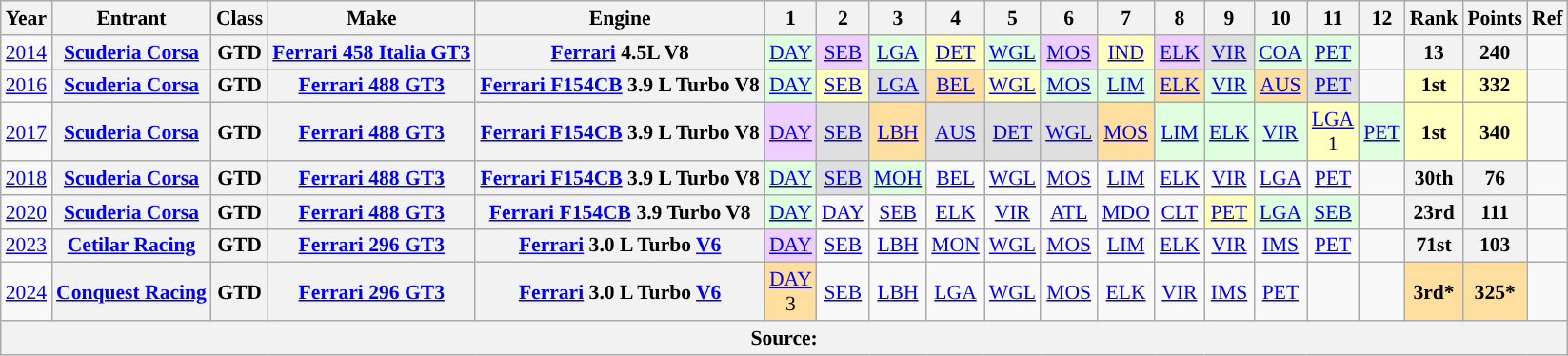<table class="wikitable" style="text-align:center; font-size:90%">
<tr>
<th>Year</th>
<th>Entrant</th>
<th>Class</th>
<th>Make</th>
<th>Engine</th>
<th>1</th>
<th>2</th>
<th>3</th>
<th>4</th>
<th>5</th>
<th>6</th>
<th>7</th>
<th>8</th>
<th>9</th>
<th>10</th>
<th>11</th>
<th>12</th>
<th>Rank</th>
<th>Points</th>
<th>Ref</th>
</tr>
<tr>
<td><a href='#'>2014</a></td>
<th><a href='#'>Scuderia Corsa</a></th>
<th>GTD</th>
<th><a href='#'>Ferrari 458 Italia GT3</a></th>
<th><a href='#'>Ferrari</a> 4.5L V8</th>
<td style="background:#DFFFDF;"><a href='#'>DAY</a><br></td>
<td style="background:#EFCFFF;"><a href='#'>SEB</a> <br></td>
<td style="background:#DFFFDF;"><a href='#'>LGA</a> <br></td>
<td style="background:#FFFFBF;”"><a href='#'>DET</a> <br></td>
<td style="background:#DFFFDF;"><a href='#'>WGL</a> <br></td>
<td style="background:#EFCFFF;"><a href='#'>MOS</a> <br></td>
<td style="background:#FFFFBF;”"><a href='#'>IND</a> <br></td>
<td style="background:#EFCFFF;"><a href='#'>ELK</a><br></td>
<td style="background:#DFDFDF;”"><a href='#'>VIR</a> <br></td>
<td style="background:#DFFFDF;"><a href='#'>COA</a><br></td>
<td style="background:#DFFFDF;"><a href='#'>PET</a><br></td>
<td></td>
<th>13</th>
<th>240</th>
<td></td>
</tr>
<tr>
<td><a href='#'>2016</a></td>
<th><a href='#'>Scuderia Corsa</a></th>
<th>GTD</th>
<th><a href='#'>Ferrari 488 GT3</a></th>
<th><a href='#'>Ferrari F154CB</a> 3.9 L Turbo V8</th>
<td style="background:#DFFFDF;"><a href='#'>DAY</a><br></td>
<td style="background:#FFFFBF;"><a href='#'>SEB</a><br></td>
<td style="background:#DFDFDF;"><a href='#'>LGA</a><br></td>
<td style="background:#FFDF9F;"><a href='#'>BEL</a><br></td>
<td style="background:#FFFFBF;"><a href='#'>WGL</a><br></td>
<td style="background:#DFFFDF;"><a href='#'>MOS</a><br></td>
<td style="background:#DFFFDF;"><a href='#'>LIM</a><br></td>
<td style="background:#FFDF9F;"><a href='#'>ELK</a><br></td>
<td style="background:#DFFFDF;"><a href='#'>VIR</a><br></td>
<td style="background:#FFDF9F;"><a href='#'>AUS</a><br></td>
<td style="background:#DFDFDF;"><a href='#'>PET</a><br></td>
<td></td>
<th style="background:#FFFFBF;">1st</th>
<th style="background:#FFFFBF;">332</th>
<td></td>
</tr>
<tr>
<td><a href='#'>2017</a></td>
<th><a href='#'>Scuderia Corsa</a></th>
<th>GTD</th>
<th><a href='#'>Ferrari 488 GT3</a></th>
<th><a href='#'>Ferrari F154CB</a> 3.9 L Turbo V8</th>
<td style="background:#EFCFFF;"><a href='#'>DAY</a><br></td>
<td style="background:#DFDFDF;"><a href='#'>SEB</a><br></td>
<td style="background:#FFDF9F;"><a href='#'>LBH</a><br></td>
<td style="background:#DFDFDF;"><a href='#'>AUS</a><br></td>
<td style="background:#DFDFDF;"><a href='#'>DET</a><br></td>
<td style="background:#DFDFDF;"><a href='#'>WGL</a><br></td>
<td style="background:#FFDF9F;"><a href='#'>MOS</a><br></td>
<td style="background:#DFFFDF;"><a href='#'>LIM</a><br></td>
<td style="background:#DFFFDF;"><a href='#'>ELK</a><br></td>
<td style="background:#DFFFDF;"><a href='#'>VIR</a><br></td>
<td style="background:#FFFFBF;"><a href='#'>LGA</a><br>1<small></small></td>
<td style="background:#DFFFDF;"><a href='#'>PET</a><br></td>
<th style="background:#FFFFBF;">1st</th>
<th style="background:#FFFFBF;">340</th>
<td></td>
</tr>
<tr>
<td><a href='#'>2018</a></td>
<th><a href='#'>Scuderia Corsa</a></th>
<th>GTD</th>
<th><a href='#'>Ferrari 488 GT3</a></th>
<th><a href='#'>Ferrari F154CB</a> 3.9 L Turbo V8</th>
<td style="background:#DFFFDF;"><a href='#'>DAY</a><br></td>
<td style="background:#DFDFDF;"><a href='#'>SEB</a><br></td>
<td style="background:#DFFFDF;"><a href='#'>MOH</a><br></td>
<td style="background:#;"><a href='#'>BEL</a><br></td>
<td style="background:#;"><a href='#'>WGL</a><br></td>
<td style="background:#;"><a href='#'>MOS</a><br></td>
<td style="background:#;"><a href='#'>LIM</a><br></td>
<td style="background:#;"><a href='#'>ELK</a><br></td>
<td style="background:#;"><a href='#'>VIR</a><br></td>
<td style="background:#;"><a href='#'>LGA</a><br></td>
<td style="background:#;"><a href='#'>PET</a><br></td>
<td></td>
<th>30th</th>
<th>76</th>
<td></td>
</tr>
<tr>
<td><a href='#'>2020</a></td>
<th><a href='#'>Scuderia Corsa</a></th>
<th>GTD</th>
<th><a href='#'>Ferrari 488 GT3</a></th>
<th><a href='#'>Ferrari F154CB</a> 3.9 Turbo V8</th>
<td style="background:#DFFFDF;"><a href='#'>DAY</a><br></td>
<td style="background:#;"><a href='#'>DAY</a><br></td>
<td style="background:#;"><a href='#'>SEB</a><br></td>
<td style="background:#;"><a href='#'>ELK</a><br></td>
<td style="background:#;"><a href='#'>VIR</a><br></td>
<td style="background:#;"><a href='#'>ATL</a><br></td>
<td style="background:#;"><a href='#'>MDO</a><br></td>
<td style="background:#;"><a href='#'>CLT</a><br></td>
<td style="background:#FFFFBF;"><a href='#'>PET</a><br></td>
<td style="background:#DFFFDF;"><a href='#'>LGA</a><br></td>
<td style="background:#DFFFDF;"><a href='#'>SEB</a><br></td>
<td></td>
<th>23rd</th>
<th>111</th>
<td></td>
</tr>
<tr>
<td><a href='#'>2023</a></td>
<th><a href='#'>Cetilar Racing</a></th>
<th>GTD</th>
<th><a href='#'>Ferrari 296 GT3</a></th>
<th><a href='#'>Ferrari</a> 3.0 L Turbo <a href='#'>V6</a></th>
<td style="background:#EFCFFF;"><a href='#'>DAY</a><br></td>
<td><a href='#'>SEB</a><br></td>
<td><a href='#'>LBH</a><br></td>
<td><a href='#'>MON</a><br></td>
<td><a href='#'>WGL</a><br></td>
<td><a href='#'>MOS</a><br></td>
<td><a href='#'>LIM</a><br></td>
<td><a href='#'>ELK</a><br></td>
<td><a href='#'>VIR</a><br></td>
<td><a href='#'>IMS</a></td>
<td><a href='#'>PET</a><br></td>
<td></td>
<th>71st</th>
<th>103</th>
<td></td>
</tr>
<tr>
<td><a href='#'>2024</a></td>
<th><a href='#'>Conquest Racing</a></th>
<th>GTD</th>
<th><a href='#'>Ferrari 296 GT3</a></th>
<th><a href='#'>Ferrari</a> 3.0 L Turbo <a href='#'>V6</a></th>
<td style="background:#FFDF9F;”"><a href='#'>DAY</a><br>3</td>
<td><a href='#'>SEB</a></td>
<td><a href='#'>LBH</a></td>
<td><a href='#'>LGA</a></td>
<td><a href='#'>WGL</a></td>
<td><a href='#'>MOS</a></td>
<td><a href='#'>ELK</a></td>
<td><a href='#'>VIR</a></td>
<td><a href='#'>IMS</a></td>
<td><a href='#'>PET</a></td>
<td></td>
<td></td>
<th style="background:#FFDF9F;”">3rd*</th>
<th style="background:#FFDF9F;”">325*</th>
<td></td>
</tr>
<tr>
<th colspan="20">Source:</th>
</tr>
</table>
